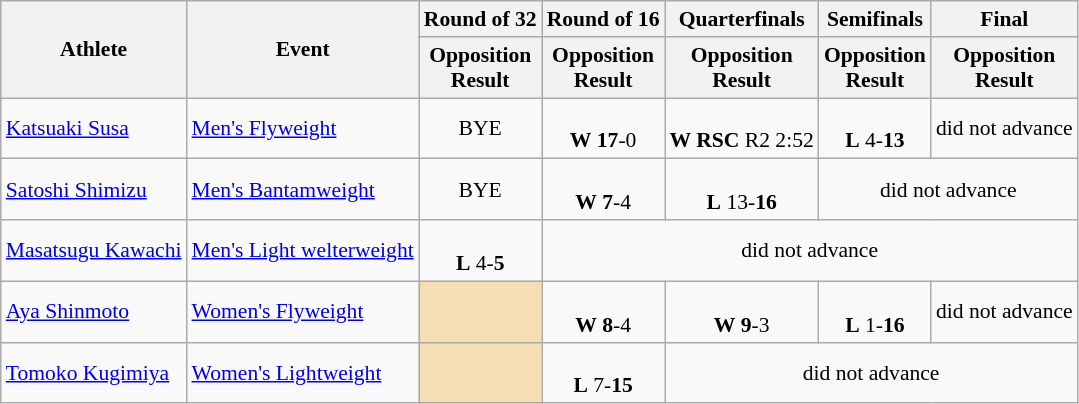<table class=wikitable style="font-size:90%">
<tr>
<th rowspan=2>Athlete</th>
<th rowspan=2>Event</th>
<th>Round of 32</th>
<th>Round of 16</th>
<th>Quarterfinals</th>
<th>Semifinals</th>
<th>Final</th>
</tr>
<tr>
<th>Opposition<br>Result</th>
<th>Opposition<br>Result</th>
<th>Opposition<br>Result</th>
<th>Opposition<br>Result</th>
<th>Opposition<br>Result</th>
</tr>
<tr>
<td><a href='#'>Katsuaki Susa</a></td>
<td><a href='#'>Men's Flyweight</a></td>
<td align=center>BYE</td>
<td align=center><br><strong>W</strong> <strong>17</strong>-0</td>
<td align=center><br><strong>W RSC</strong> R2 2:52</td>
<td align=center><br><strong>L</strong> 4-<strong>13</strong><br></td>
<td style="text-align:center;" colspan="7">did not advance</td>
</tr>
<tr>
<td><a href='#'>Satoshi Shimizu</a></td>
<td><a href='#'>Men's Bantamweight</a></td>
<td align=center>BYE</td>
<td align=center><br><strong>W</strong> <strong>7</strong>-4</td>
<td align=center><br><strong>L</strong> 13-<strong>16</strong></td>
<td style="text-align:center;" colspan="7">did not advance</td>
</tr>
<tr>
<td><a href='#'>Masatsugu Kawachi</a></td>
<td><a href='#'>Men's Light welterweight</a></td>
<td align=center><br><strong>L</strong> 4-<strong>5</strong></td>
<td style="text-align:center;" colspan="7">did not advance</td>
</tr>
<tr>
<td><a href='#'>Aya Shinmoto</a></td>
<td><a href='#'>Women's Flyweight</a></td>
<td style="background:wheat;"></td>
<td align=center><br><strong>W</strong> <strong>8</strong>-4</td>
<td align=center><br><strong>W</strong> <strong>9</strong>-3</td>
<td align=center><br><strong>L</strong> 1-<strong>16</strong><br></td>
<td style="text-align:center;" colspan="7">did not advance</td>
</tr>
<tr>
<td><a href='#'>Tomoko Kugimiya</a></td>
<td><a href='#'>Women's Lightweight</a></td>
<td style="background:wheat;"></td>
<td align=center><br><strong>L</strong> 7-<strong>15</strong></td>
<td style="text-align:center;" colspan="7">did not advance</td>
</tr>
</table>
